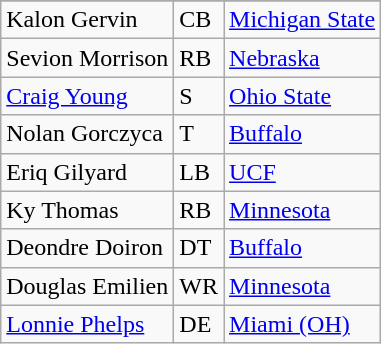<table class="wikitable">
<tr>
</tr>
<tr>
<td>Kalon Gervin</td>
<td>CB</td>
<td><a href='#'>Michigan State</a></td>
</tr>
<tr>
<td>Sevion Morrison</td>
<td>RB</td>
<td><a href='#'>Nebraska</a></td>
</tr>
<tr>
<td><a href='#'>Craig Young</a></td>
<td>S</td>
<td><a href='#'>Ohio State</a></td>
</tr>
<tr>
<td>Nolan Gorczyca</td>
<td>T</td>
<td><a href='#'>Buffalo</a></td>
</tr>
<tr>
<td>Eriq Gilyard</td>
<td>LB</td>
<td><a href='#'>UCF</a></td>
</tr>
<tr>
<td>Ky Thomas</td>
<td>RB</td>
<td><a href='#'>Minnesota</a></td>
</tr>
<tr>
<td>Deondre Doiron</td>
<td>DT</td>
<td><a href='#'>Buffalo</a></td>
</tr>
<tr>
<td>Douglas Emilien</td>
<td>WR</td>
<td><a href='#'>Minnesota</a></td>
</tr>
<tr>
<td><a href='#'>Lonnie Phelps</a></td>
<td>DE</td>
<td><a href='#'>Miami (OH)</a></td>
</tr>
</table>
